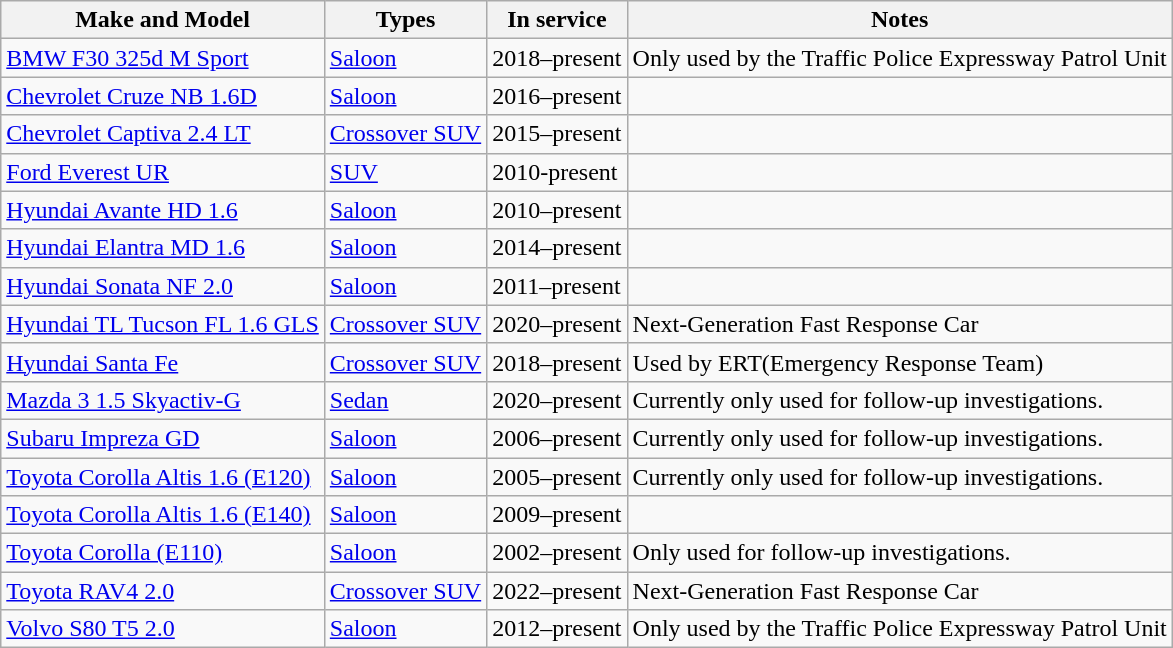<table class="wikitable">
<tr>
<th style="text-align: center;">Make and Model</th>
<th style="text-align: center;">Types</th>
<th style="text-align: center;">In service</th>
<th style="text-align: center;">Notes</th>
</tr>
<tr>
<td><a href='#'>BMW F30 325d M Sport</a></td>
<td><a href='#'>Saloon</a></td>
<td>2018–present</td>
<td>Only used by the Traffic Police Expressway Patrol Unit</td>
</tr>
<tr>
<td><a href='#'>Chevrolet Cruze NB 1.6D</a></td>
<td><a href='#'>Saloon</a></td>
<td>2016–present</td>
<td></td>
</tr>
<tr>
<td><a href='#'>Chevrolet Captiva 2.4 LT</a></td>
<td><a href='#'>Crossover SUV</a></td>
<td>2015–present</td>
<td></td>
</tr>
<tr>
<td><a href='#'> Ford Everest UR</a></td>
<td><a href='#'>SUV</a></td>
<td>2010-present</td>
<td></td>
</tr>
<tr>
<td><a href='#'>Hyundai Avante HD 1.6</a></td>
<td><a href='#'>Saloon</a></td>
<td>2010–present</td>
<td></td>
</tr>
<tr>
<td><a href='#'>Hyundai Elantra MD 1.6</a></td>
<td><a href='#'>Saloon</a></td>
<td>2014–present</td>
<td></td>
</tr>
<tr>
<td><a href='#'>Hyundai Sonata NF 2.0</a></td>
<td><a href='#'>Saloon</a></td>
<td>2011–present</td>
<td></td>
</tr>
<tr>
<td><a href='#'>Hyundai TL Tucson FL 1.6 GLS</a></td>
<td><a href='#'>Crossover SUV</a></td>
<td>2020–present</td>
<td>Next-Generation Fast Response Car</td>
</tr>
<tr>
<td><a href='#'> Hyundai Santa Fe</a></td>
<td><a href='#'>Crossover SUV</a></td>
<td>2018–present</td>
<td>Used by ERT(Emergency Response Team)</td>
</tr>
<tr>
<td><a href='#'>Mazda 3 1.5 Skyactiv-G</a></td>
<td><a href='#'>Sedan</a></td>
<td>2020–present</td>
<td>Currently only used for follow-up investigations.</td>
</tr>
<tr>
<td><a href='#'>Subaru Impreza GD</a></td>
<td><a href='#'>Saloon</a></td>
<td>2006–present</td>
<td>Currently only used for follow-up investigations.</td>
</tr>
<tr>
<td><a href='#'>Toyota Corolla Altis 1.6 (E120)</a></td>
<td><a href='#'>Saloon</a></td>
<td>2005–present</td>
<td>Currently only used for follow-up investigations.</td>
</tr>
<tr>
<td><a href='#'>Toyota Corolla Altis 1.6 (E140)</a></td>
<td><a href='#'>Saloon</a></td>
<td>2009–present</td>
<td></td>
</tr>
<tr>
<td><a href='#'>Toyota Corolla (E110)</a></td>
<td><a href='#'>Saloon</a></td>
<td>2002–present</td>
<td>Only used for follow-up investigations.</td>
</tr>
<tr>
<td><a href='#'>Toyota RAV4 2.0</a></td>
<td><a href='#'>Crossover SUV</a></td>
<td>2022–present</td>
<td>Next-Generation Fast Response Car</td>
</tr>
<tr>
<td><a href='#'>Volvo S80 T5 2.0</a></td>
<td><a href='#'>Saloon</a></td>
<td>2012–present</td>
<td>Only used by the Traffic Police Expressway Patrol Unit</td>
</tr>
</table>
